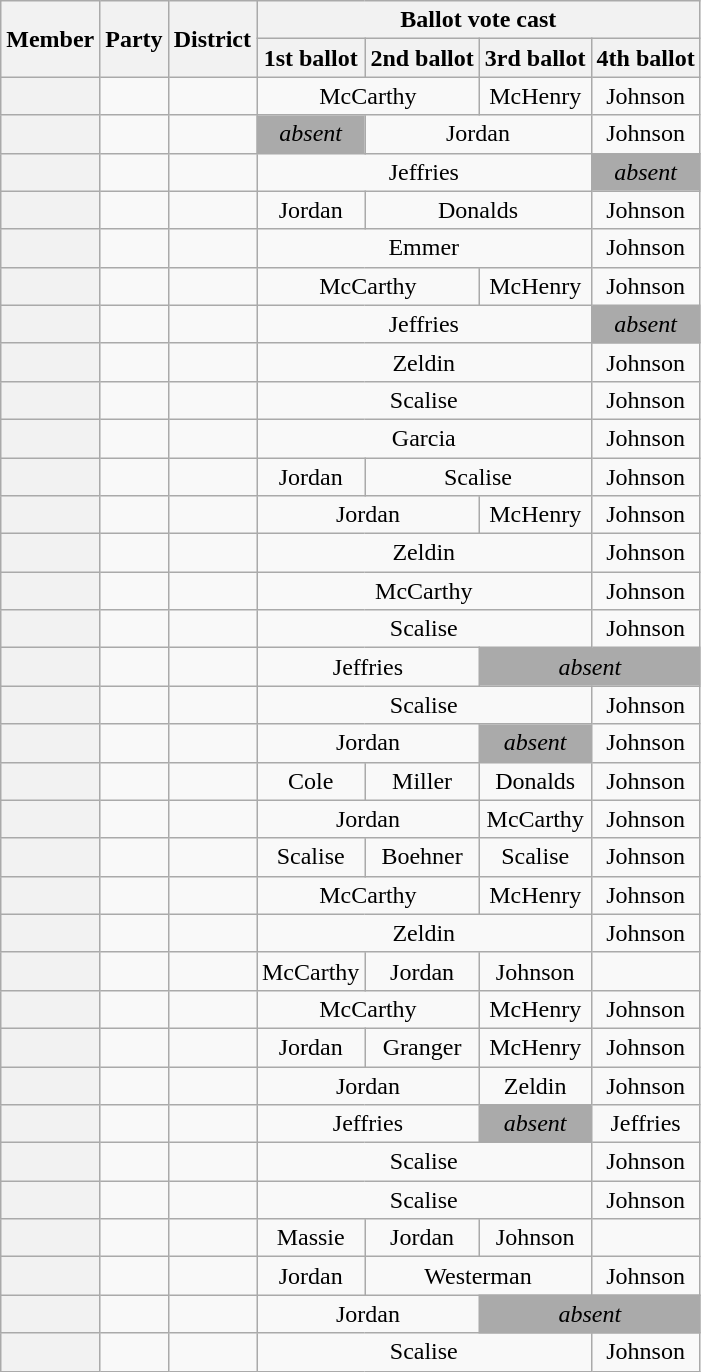<table class="wikitable sortable plainrowheaders" style="text-align:center">
<tr>
<th rowspan="2" scope="col" rowspan="2">Member</th>
<th rowspan="2" scope="col" rowspan="2">Party</th>
<th rowspan="2" scope="col" rowspan="2">District</th>
<th colspan="4" scope="col">Ballot vote cast</th>
</tr>
<tr>
<th scope="col">1st ballot<br></th>
<th scope="col">2nd ballot<br></th>
<th scope="col">3rd ballot<br></th>
<th scope="col">4th ballot<br></th>
</tr>
<tr>
<th scope="row"></th>
<td></td>
<td></td>
<td colspan="2">McCarthy</td>
<td>McHenry</td>
<td>Johnson</td>
</tr>
<tr>
<th scope="row"></th>
<td></td>
<td></td>
<td colspan="1" style="background:#AAA"><em>absent</em></td>
<td colspan="2" >Jordan</td>
<td>Johnson</td>
</tr>
<tr>
<th scope="row"></th>
<td></td>
<td></td>
<td colspan="3" >Jeffries</td>
<td style="background:#AAA"><em>absent</em></td>
</tr>
<tr>
<th scope="row"></th>
<td></td>
<td></td>
<td>Jordan</td>
<td colspan=2>Donalds</td>
<td>Johnson</td>
</tr>
<tr>
<th scope="row"></th>
<td></td>
<td></td>
<td colspan="3">Emmer</td>
<td>Johnson</td>
</tr>
<tr>
<th scope="row"></th>
<td></td>
<td></td>
<td colspan="2">McCarthy</td>
<td>McHenry</td>
<td>Johnson</td>
</tr>
<tr>
<th scope="row"></th>
<td></td>
<td></td>
<td colspan="3" >Jeffries</td>
<td style="background:#AAA"><em>absent</em></td>
</tr>
<tr>
<th scope="row"></th>
<td></td>
<td></td>
<td colspan="3">Zeldin</td>
<td>Johnson</td>
</tr>
<tr>
<th scope="row"></th>
<td></td>
<td></td>
<td colspan="3">Scalise</td>
<td>Johnson</td>
</tr>
<tr>
<th scope="row"></th>
<td></td>
<td></td>
<td colspan="3">Garcia</td>
<td>Johnson</td>
</tr>
<tr>
<th scope="row"></th>
<td></td>
<td></td>
<td>Jordan</td>
<td colspan=2>Scalise</td>
<td>Johnson</td>
</tr>
<tr>
<th scope="row"></th>
<td></td>
<td></td>
<td colspan="2" >Jordan</td>
<td>McHenry</td>
<td>Johnson</td>
</tr>
<tr>
<th scope="row"></th>
<td></td>
<td></td>
<td colspan="3">Zeldin</td>
<td>Johnson</td>
</tr>
<tr>
<th scope="row"></th>
<td></td>
<td></td>
<td colspan="3">McCarthy</td>
<td>Johnson</td>
</tr>
<tr>
<th scope="row"></th>
<td></td>
<td></td>
<td colspan="3">Scalise</td>
<td>Johnson</td>
</tr>
<tr>
<th scope="row"></th>
<td></td>
<td></td>
<td colspan="2" >Jeffries</td>
<td colspan="2" style="background:#AAA"><em>absent</em></td>
</tr>
<tr>
<th scope="row"></th>
<td></td>
<td></td>
<td colspan="3">Scalise</td>
<td>Johnson</td>
</tr>
<tr>
<th scope="row"></th>
<td></td>
<td></td>
<td colspan="2" >Jordan</td>
<td style="background:#AAA"><em>absent</em></td>
<td>Johnson</td>
</tr>
<tr>
<th scope="row"></th>
<td></td>
<td></td>
<td>Cole</td>
<td>Miller</td>
<td>Donalds</td>
<td>Johnson</td>
</tr>
<tr>
<th scope="row"></th>
<td></td>
<td></td>
<td colspan="2" >Jordan</td>
<td>McCarthy</td>
<td>Johnson</td>
</tr>
<tr>
<th scope="row"></th>
<td></td>
<td></td>
<td>Scalise</td>
<td>Boehner</td>
<td>Scalise</td>
<td>Johnson</td>
</tr>
<tr>
<th scope="row"></th>
<td></td>
<td></td>
<td colspan="2">McCarthy</td>
<td>McHenry</td>
<td>Johnson</td>
</tr>
<tr>
<th scope="row"></th>
<td></td>
<td></td>
<td colspan="3">Zeldin</td>
<td>Johnson</td>
</tr>
<tr>
<th scope="row"></th>
<td></td>
<td></td>
<td>McCarthy</td>
<td>Jordan</td>
<td>Johnson</td>
</tr>
<tr>
<th scope="row"></th>
<td></td>
<td></td>
<td colspan="2">McCarthy</td>
<td>McHenry</td>
<td>Johnson</td>
</tr>
<tr>
<th scope="row" nowrap></th>
<td></td>
<td></td>
<td>Jordan</td>
<td>Granger</td>
<td>McHenry</td>
<td>Johnson</td>
</tr>
<tr>
<th scope="row"></th>
<td></td>
<td></td>
<td colspan="2" >Jordan</td>
<td>Zeldin</td>
<td>Johnson</td>
</tr>
<tr>
<th scope="row"></th>
<td></td>
<td></td>
<td colspan="2" >Jeffries</td>
<td style="background:#AAA"><em>absent</em></td>
<td>Jeffries</td>
</tr>
<tr>
<th scope="row"></th>
<td></td>
<td></td>
<td colspan="3">Scalise</td>
<td>Johnson</td>
</tr>
<tr>
<th scope="row"></th>
<td></td>
<td></td>
<td colspan="3">Scalise</td>
<td>Johnson</td>
</tr>
<tr>
<th scope="row"></th>
<td></td>
<td></td>
<td>Massie</td>
<td>Jordan</td>
<td>Johnson</td>
</tr>
<tr>
<th scope="row"></th>
<td></td>
<td></td>
<td>Jordan</td>
<td colspan=2>Westerman</td>
<td>Johnson</td>
</tr>
<tr>
<th scope="row"></th>
<td></td>
<td></td>
<td colspan=2 >Jordan</td>
<td colspan="2" style="background:#AAA"><em>absent</em></td>
</tr>
<tr>
<th scope="row"></th>
<td></td>
<td></td>
<td colspan="3">Scalise</td>
<td>Johnson</td>
</tr>
</table>
